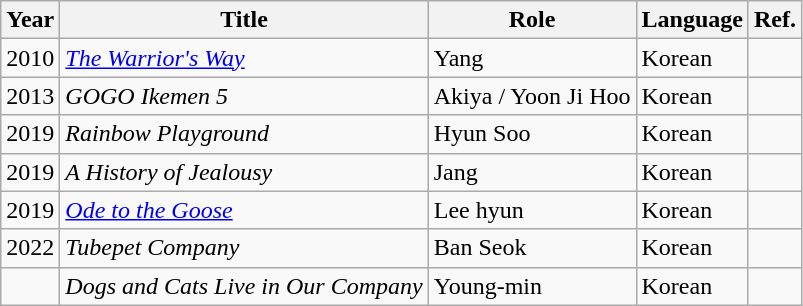<table class="wikitable">
<tr>
<th>Year</th>
<th>Title</th>
<th>Role</th>
<th>Language</th>
<th>Ref.</th>
</tr>
<tr>
<td>2010</td>
<td><em><a href='#'>The Warrior's Way</a></em></td>
<td>Yang</td>
<td>Korean</td>
<td></td>
</tr>
<tr>
<td>2013</td>
<td><em>GOGO Ikemen 5</em></td>
<td>Akiya / Yoon Ji Hoo</td>
<td>Korean</td>
<td></td>
</tr>
<tr>
<td>2019</td>
<td><em>Rainbow Playground</em></td>
<td>Hyun Soo</td>
<td>Korean</td>
<td></td>
</tr>
<tr>
<td>2019</td>
<td><em>A History of Jealousy</em></td>
<td>Jang</td>
<td>Korean</td>
<td></td>
</tr>
<tr>
<td>2019</td>
<td><em><a href='#'>Ode to the Goose</a></em></td>
<td>Lee hyun</td>
<td>Korean</td>
<td></td>
</tr>
<tr>
<td>2022</td>
<td><em>Tubepet Company</em></td>
<td>Ban Seok</td>
<td>Korean</td>
<td></td>
</tr>
<tr>
<td></td>
<td><em>Dogs and Cats Live in Our Company</em></td>
<td>Young-min</td>
<td>Korean</td>
<td></td>
</tr>
</table>
